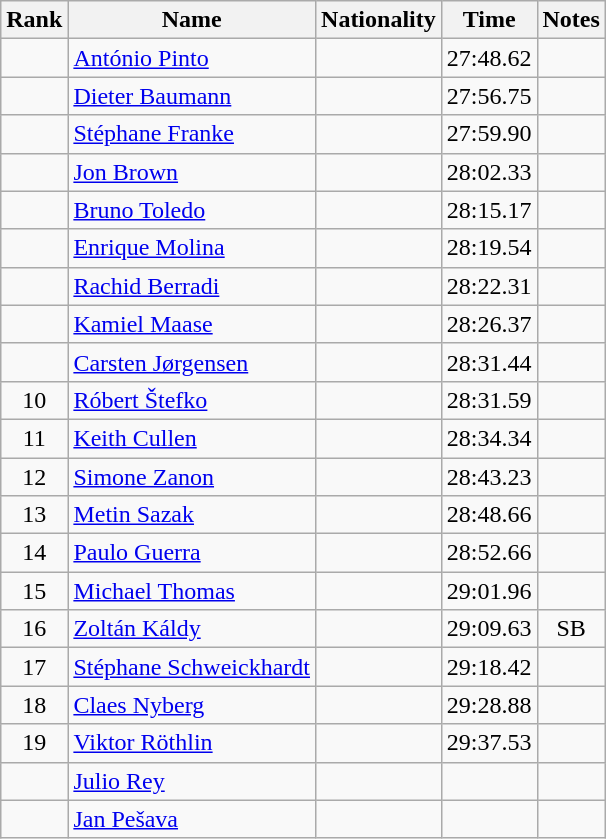<table class="wikitable sortable" style="text-align:center">
<tr>
<th>Rank</th>
<th>Name</th>
<th>Nationality</th>
<th>Time</th>
<th>Notes</th>
</tr>
<tr>
<td></td>
<td align=left><a href='#'>António Pinto</a></td>
<td align=left></td>
<td>27:48.62</td>
<td></td>
</tr>
<tr>
<td></td>
<td align=left><a href='#'>Dieter Baumann</a></td>
<td align=left></td>
<td>27:56.75</td>
<td></td>
</tr>
<tr>
<td></td>
<td align=left><a href='#'>Stéphane Franke</a></td>
<td align=left></td>
<td>27:59.90</td>
<td></td>
</tr>
<tr>
<td></td>
<td align=left><a href='#'>Jon Brown</a></td>
<td align=left></td>
<td>28:02.33</td>
<td></td>
</tr>
<tr>
<td></td>
<td align=left><a href='#'>Bruno Toledo</a></td>
<td align=left></td>
<td>28:15.17</td>
<td></td>
</tr>
<tr>
<td></td>
<td align=left><a href='#'>Enrique Molina</a></td>
<td align=left></td>
<td>28:19.54</td>
<td></td>
</tr>
<tr>
<td></td>
<td align=left><a href='#'>Rachid Berradi</a></td>
<td align=left></td>
<td>28:22.31</td>
<td></td>
</tr>
<tr>
<td></td>
<td align=left><a href='#'>Kamiel Maase</a></td>
<td align=left></td>
<td>28:26.37</td>
<td></td>
</tr>
<tr>
<td></td>
<td align=left><a href='#'>Carsten Jørgensen</a></td>
<td align=left></td>
<td>28:31.44</td>
<td></td>
</tr>
<tr>
<td>10</td>
<td align=left><a href='#'>Róbert Štefko</a></td>
<td align=left></td>
<td>28:31.59</td>
<td></td>
</tr>
<tr>
<td>11</td>
<td align=left><a href='#'>Keith Cullen</a></td>
<td align=left></td>
<td>28:34.34</td>
<td></td>
</tr>
<tr>
<td>12</td>
<td align=left><a href='#'>Simone Zanon</a></td>
<td align=left></td>
<td>28:43.23</td>
<td></td>
</tr>
<tr>
<td>13</td>
<td align=left><a href='#'>Metin Sazak</a></td>
<td align=left></td>
<td>28:48.66</td>
<td></td>
</tr>
<tr>
<td>14</td>
<td align=left><a href='#'>Paulo Guerra</a></td>
<td align=left></td>
<td>28:52.66</td>
<td></td>
</tr>
<tr>
<td>15</td>
<td align=left><a href='#'>Michael Thomas</a></td>
<td align=left></td>
<td>29:01.96</td>
<td></td>
</tr>
<tr>
<td>16</td>
<td align=left><a href='#'>Zoltán Káldy</a></td>
<td align=left></td>
<td>29:09.63</td>
<td>SB</td>
</tr>
<tr>
<td>17</td>
<td align=left><a href='#'>Stéphane Schweickhardt</a></td>
<td align=left></td>
<td>29:18.42</td>
<td></td>
</tr>
<tr>
<td>18</td>
<td align=left><a href='#'>Claes Nyberg</a></td>
<td align=left></td>
<td>29:28.88</td>
<td></td>
</tr>
<tr>
<td>19</td>
<td align=left><a href='#'>Viktor Röthlin</a></td>
<td align=left></td>
<td>29:37.53</td>
<td></td>
</tr>
<tr>
<td></td>
<td align=left><a href='#'>Julio Rey</a></td>
<td align=left></td>
<td></td>
<td></td>
</tr>
<tr>
<td></td>
<td align=left><a href='#'>Jan Pešava</a></td>
<td align=left></td>
<td></td>
<td></td>
</tr>
</table>
